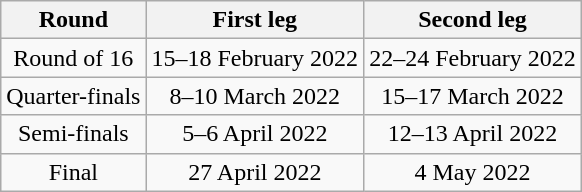<table class="wikitable" style="text-align:center">
<tr>
<th>Round</th>
<th>First leg</th>
<th>Second leg</th>
</tr>
<tr>
<td>Round of 16</td>
<td>15–18 February 2022</td>
<td>22–24 February 2022</td>
</tr>
<tr>
<td>Quarter-finals</td>
<td>8–10 March 2022</td>
<td>15–17 March 2022</td>
</tr>
<tr>
<td>Semi-finals</td>
<td>5–6 April 2022</td>
<td>12–13 April 2022</td>
</tr>
<tr>
<td>Final</td>
<td>27 April 2022</td>
<td>4 May 2022</td>
</tr>
</table>
